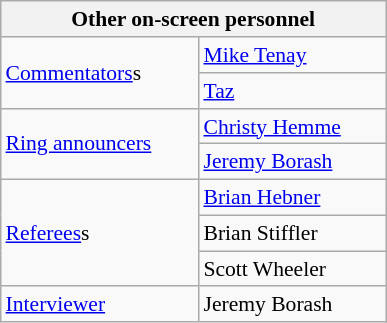<table align="right" class="wikitable" style="border:1px; font-size:90%; margin-left:1em;">
<tr>
<th colspan="2" width="250"><strong>Other on-screen personnel</strong></th>
</tr>
<tr>
<td rowspan=2><a href='#'>Commentators</a>s</td>
<td><a href='#'>Mike Tenay</a></td>
</tr>
<tr>
<td><a href='#'>Taz</a></td>
</tr>
<tr>
<td rowspan=2><a href='#'>Ring announcers</a></td>
<td><a href='#'>Christy Hemme</a></td>
</tr>
<tr>
<td><a href='#'>Jeremy Borash</a> </td>
</tr>
<tr>
<td rowspan=3><a href='#'>Referees</a>s</td>
<td><a href='#'>Brian Hebner</a></td>
</tr>
<tr>
<td>Brian Stiffler</td>
</tr>
<tr>
<td>Scott Wheeler</td>
</tr>
<tr>
<td rowspan=1><a href='#'>Interviewer</a></td>
<td>Jeremy Borash</td>
</tr>
<tr>
</tr>
</table>
